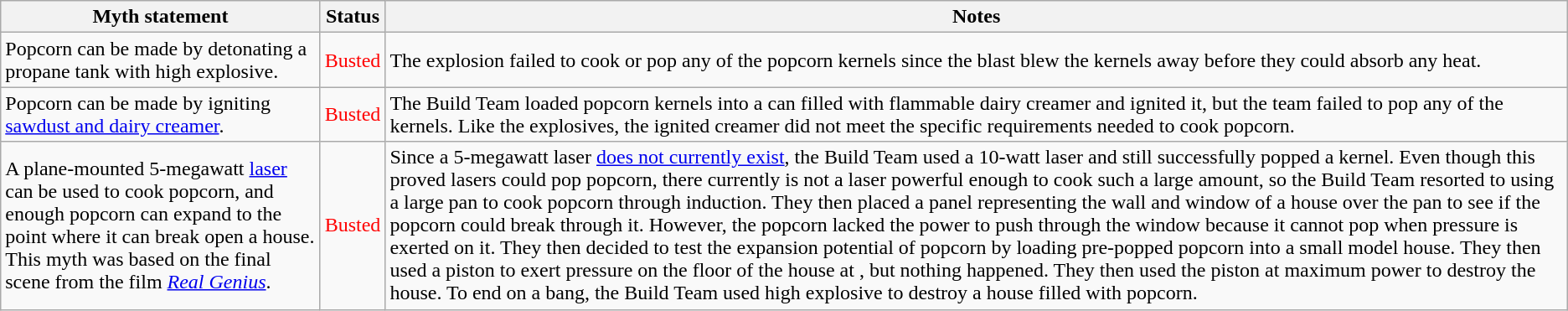<table class="wikitable plainrowheaders">
<tr>
<th>Myth statement</th>
<th>Status</th>
<th>Notes</th>
</tr>
<tr>
<td>Popcorn can be made by detonating a propane tank with high explosive.</td>
<td style="color:red">Busted</td>
<td>The explosion failed to cook or pop any of the popcorn kernels since the blast blew the kernels away before they could absorb any heat.</td>
</tr>
<tr>
<td>Popcorn can be made by igniting <a href='#'>sawdust and dairy creamer</a>.</td>
<td style="color:red">Busted</td>
<td>The Build Team loaded popcorn kernels into a can filled with flammable dairy creamer and ignited it, but the team failed to pop any of the kernels. Like the explosives, the ignited creamer did not meet the specific requirements needed to cook popcorn.</td>
</tr>
<tr>
<td>A plane-mounted 5-megawatt <a href='#'>laser</a> can be used to cook popcorn, and enough popcorn can expand to the point where it can break open a house. This myth was based on the final scene from the film <em><a href='#'>Real Genius</a></em>.</td>
<td style="color:red">Busted</td>
<td>Since a 5-megawatt laser <a href='#'>does not currently exist</a>, the Build Team used a 10-watt laser and still successfully popped a kernel. Even though this proved lasers could pop popcorn, there currently is not a laser powerful enough to cook such a large amount, so the Build Team resorted to using a large pan to cook popcorn through induction. They then placed a panel representing the wall and window of a house over the pan to see if the popcorn could break through it. However, the popcorn lacked the power to push through the window because it cannot pop when pressure is exerted on it. They then decided to test the expansion potential of popcorn by loading pre-popped popcorn into a small model house. They then used a piston to exert pressure on the floor of the house at , but nothing happened. They then used the piston at maximum power to destroy the house. To end on a bang, the Build Team used high explosive to destroy a house filled with popcorn.</td>
</tr>
</table>
